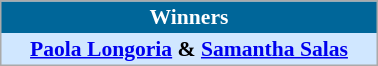<table align=center cellpadding="2" cellspacing="0" style="background: #f9f9f9; border: 1px #aaa solid; border-collapse: collapse; font-size: 90%;" width=20%>
<tr align=center bgcolor=#006699 style="color:white;">
<th width=100%><strong>Winners</strong></th>
</tr>
<tr align=center bgcolor=#D0E7FF>
<td align=center> <strong><a href='#'>Paola Longoria</a> & <a href='#'>Samantha Salas</a></strong></td>
</tr>
</table>
